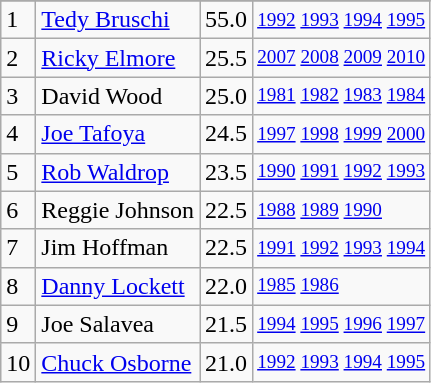<table class="wikitable">
<tr>
</tr>
<tr>
<td>1</td>
<td><a href='#'>Tedy Bruschi</a></td>
<td>55.0</td>
<td style="font-size:80%;"><a href='#'>1992</a> <a href='#'>1993</a> <a href='#'>1994</a> <a href='#'>1995</a></td>
</tr>
<tr>
<td>2</td>
<td><a href='#'>Ricky Elmore</a></td>
<td>25.5</td>
<td style="font-size:80%;"><a href='#'>2007</a> <a href='#'>2008</a> <a href='#'>2009</a> <a href='#'>2010</a></td>
</tr>
<tr>
<td>3</td>
<td>David Wood</td>
<td>25.0</td>
<td style="font-size:80%;"><a href='#'>1981</a> <a href='#'>1982</a> <a href='#'>1983</a> <a href='#'>1984</a></td>
</tr>
<tr>
<td>4</td>
<td><a href='#'>Joe Tafoya</a></td>
<td>24.5</td>
<td style="font-size:80%;"><a href='#'>1997</a> <a href='#'>1998</a> <a href='#'>1999</a> <a href='#'>2000</a></td>
</tr>
<tr>
<td>5</td>
<td><a href='#'>Rob Waldrop</a></td>
<td>23.5</td>
<td style="font-size:80%;"><a href='#'>1990</a> <a href='#'>1991</a> <a href='#'>1992</a> <a href='#'>1993</a></td>
</tr>
<tr>
<td>6</td>
<td>Reggie Johnson</td>
<td>22.5</td>
<td style="font-size:80%;"><a href='#'>1988</a> <a href='#'>1989</a> <a href='#'>1990</a></td>
</tr>
<tr>
<td>7</td>
<td>Jim Hoffman</td>
<td>22.5</td>
<td style="font-size:80%;"><a href='#'>1991</a> <a href='#'>1992</a> <a href='#'>1993</a> <a href='#'>1994</a></td>
</tr>
<tr>
<td>8</td>
<td><a href='#'>Danny Lockett</a></td>
<td>22.0</td>
<td style="font-size:80%;"><a href='#'>1985</a> <a href='#'>1986</a></td>
</tr>
<tr>
<td>9</td>
<td>Joe Salavea</td>
<td>21.5</td>
<td style="font-size:80%;"><a href='#'>1994</a> <a href='#'>1995</a> <a href='#'>1996</a> <a href='#'>1997</a></td>
</tr>
<tr>
<td>10</td>
<td><a href='#'>Chuck Osborne</a></td>
<td>21.0</td>
<td style="font-size:80%;"><a href='#'>1992</a> <a href='#'>1993</a> <a href='#'>1994</a> <a href='#'>1995</a></td>
</tr>
</table>
